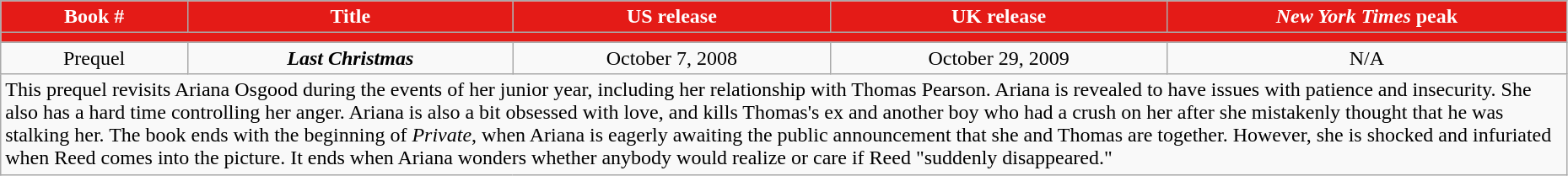<table class="wikitable" style="width:98%; background-color:#FFFFF">
<tr style="color:white">
<th style="background-color: #E41B17;">Book #</th>
<th style="background-color: #E41B17;">Title</th>
<th style="background-color: #E41B17;">US release</th>
<th style="background-color: #E41B17;">UK release</th>
<th style="background-color: #E41B17;"><em>New York Times</em> peak</th>
</tr>
<tr>
<td colspan="6" bgcolor="#E41B17"></td>
</tr>
<tr>
<td align="center">Prequel</td>
<td align="center"><strong><em>Last Christmas</em></strong></td>
<td align="center">October 7, 2008</td>
<td align="center">October 29, 2009</td>
<td align="center">N/A</td>
</tr>
<tr>
<td colspan="6">This prequel revisits Ariana Osgood during the events of her junior year, including her relationship with Thomas Pearson. Ariana is revealed to have issues with patience and insecurity. She also has a hard time controlling her anger. Ariana is also a bit obsessed with love, and kills Thomas's ex and another boy who had a crush on her after she mistakenly thought that he was stalking her. The book ends with the beginning of <em>Private</em>, when Ariana is eagerly awaiting the public announcement that she and Thomas are together. However, she is shocked and infuriated when Reed comes into the picture. It ends when Ariana wonders whether anybody would realize or care if Reed "suddenly disappeared."</td>
</tr>
</table>
